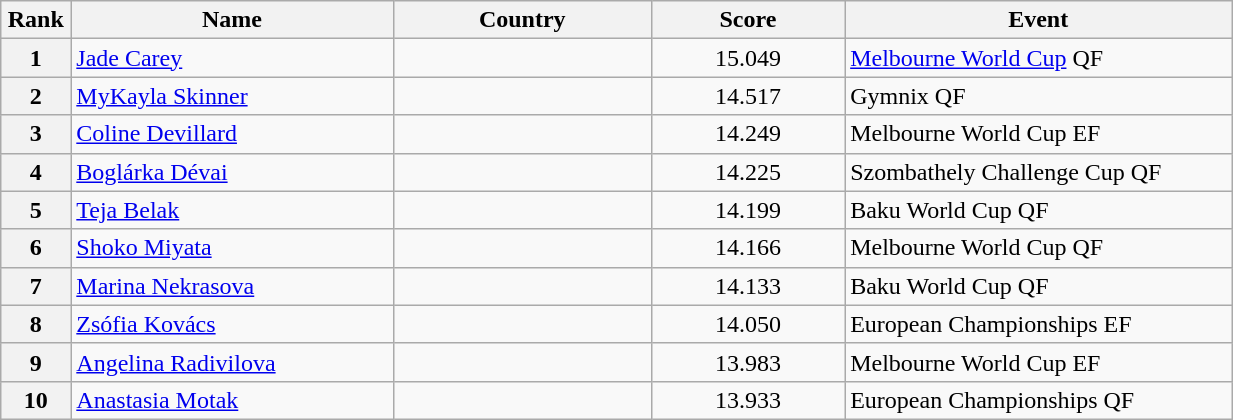<table class="wikitable sortable" style="width:65%;">
<tr>
<th style="text-align:center; width:5%;">Rank</th>
<th style="text-align:center; width:25%;">Name</th>
<th style="text-align:center; width:20%;">Country</th>
<th style="text-align:center; width:15%;">Score</th>
<th style="text-align:center; width:30%;">Event</th>
</tr>
<tr>
<th>1</th>
<td><a href='#'>Jade Carey</a></td>
<td></td>
<td align="center">15.049</td>
<td><a href='#'>Melbourne World Cup</a> QF</td>
</tr>
<tr>
<th>2</th>
<td><a href='#'>MyKayla Skinner</a></td>
<td></td>
<td align="center">14.517</td>
<td>Gymnix QF</td>
</tr>
<tr>
<th>3</th>
<td><a href='#'>Coline Devillard</a></td>
<td></td>
<td align="center">14.249</td>
<td>Melbourne World Cup EF</td>
</tr>
<tr>
<th>4</th>
<td><a href='#'>Boglárka Dévai</a></td>
<td></td>
<td align="center">14.225</td>
<td>Szombathely Challenge Cup QF</td>
</tr>
<tr>
<th>5</th>
<td><a href='#'>Teja Belak</a></td>
<td></td>
<td align="center">14.199</td>
<td>Baku World Cup QF</td>
</tr>
<tr>
<th>6</th>
<td><a href='#'>Shoko Miyata</a></td>
<td></td>
<td align="center">14.166</td>
<td>Melbourne World Cup QF</td>
</tr>
<tr>
<th>7</th>
<td><a href='#'>Marina Nekrasova</a></td>
<td></td>
<td align="center">14.133</td>
<td>Baku World Cup QF</td>
</tr>
<tr>
<th>8</th>
<td><a href='#'>Zsófia Kovács</a></td>
<td></td>
<td align="center">14.050</td>
<td>European Championships EF</td>
</tr>
<tr>
<th>9</th>
<td><a href='#'>Angelina Radivilova</a></td>
<td></td>
<td align="center">13.983</td>
<td>Melbourne World Cup EF</td>
</tr>
<tr>
<th>10</th>
<td><a href='#'>Anastasia Motak</a></td>
<td></td>
<td align="center">13.933</td>
<td>European Championships QF</td>
</tr>
</table>
